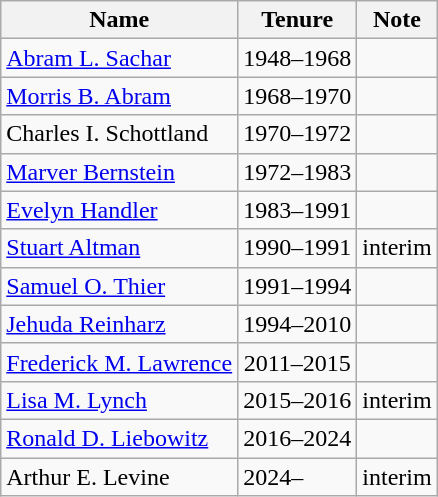<table class=wikitable>
<tr>
<th colspan="1" style="text-align:center; vertical-align:bottom;">Name</th>
<th style="text-align:center;">Tenure</th>
<th style="text-align:center;">Note</th>
</tr>
<tr>
<td><a href='#'>Abram L. Sachar</a></td>
<td style="text-align:center;">1948–1968</td>
<td></td>
</tr>
<tr>
<td><a href='#'>Morris B. Abram</a></td>
<td style="text-align:center;">1968–1970</td>
<td></td>
</tr>
<tr>
<td>Charles I. Schottland</td>
<td style="text-align:center;">1970–1972</td>
<td></td>
</tr>
<tr>
<td><a href='#'>Marver Bernstein</a></td>
<td style="text-align:center;">1972–1983</td>
<td></td>
</tr>
<tr>
<td><a href='#'>Evelyn Handler</a></td>
<td style="text-align:center;">1983–1991</td>
<td></td>
</tr>
<tr>
<td><a href='#'>Stuart Altman</a></td>
<td style="text-align:center;">1990–1991</td>
<td>interim</td>
</tr>
<tr>
<td><a href='#'>Samuel O. Thier</a></td>
<td style="text-align:center;">1991–1994</td>
<td></td>
</tr>
<tr>
<td><a href='#'>Jehuda Reinharz</a></td>
<td style="text-align:center;">1994–2010</td>
<td></td>
</tr>
<tr>
<td><a href='#'>Frederick M. Lawrence</a></td>
<td style="text-align:center;">2011–2015</td>
<td></td>
</tr>
<tr>
<td><a href='#'>Lisa M. Lynch</a></td>
<td style="text-align:center;">2015–2016</td>
<td>interim</td>
</tr>
<tr>
<td><a href='#'>Ronald D. Liebowitz</a></td>
<td style="text-align:center;">2016–2024</td>
<td></td>
</tr>
<tr>
<td>Arthur E. Levine</td>
<td>2024–</td>
<td>interim</td>
</tr>
</table>
